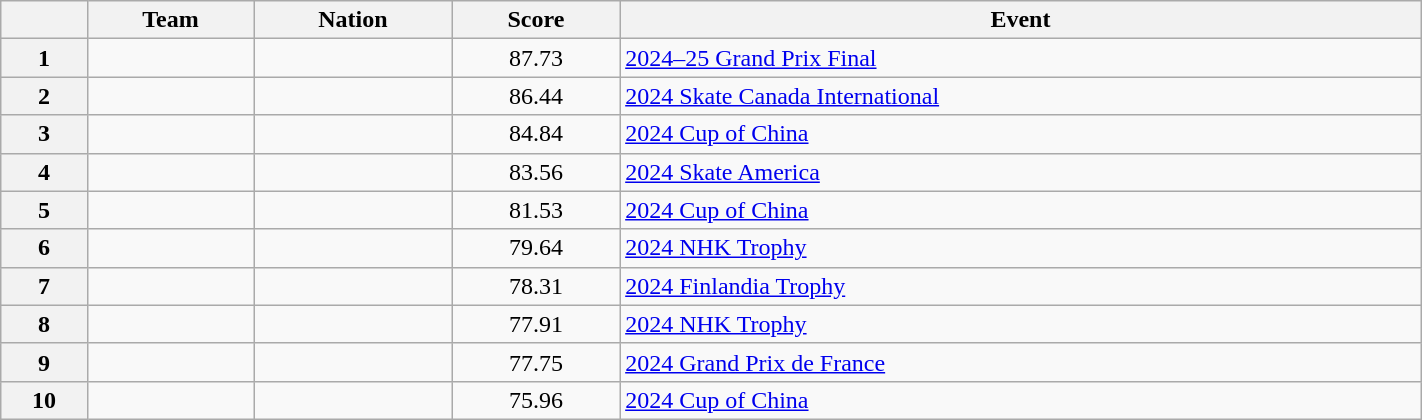<table class="wikitable sortable" style="text-align:left; width:75%">
<tr>
<th scope="col"></th>
<th scope="col">Team</th>
<th scope="col">Nation</th>
<th scope="col">Score</th>
<th scope="col">Event</th>
</tr>
<tr>
<th scope="row">1</th>
<td></td>
<td></td>
<td style="text-align:center;">87.73</td>
<td><a href='#'>2024–25 Grand Prix Final</a></td>
</tr>
<tr>
<th scope="row">2</th>
<td></td>
<td></td>
<td style="text-align:center;">86.44</td>
<td><a href='#'>2024 Skate Canada International</a></td>
</tr>
<tr>
<th scope="row">3</th>
<td></td>
<td></td>
<td style="text-align:center;">84.84</td>
<td><a href='#'>2024 Cup of China</a></td>
</tr>
<tr>
<th scope="row">4</th>
<td></td>
<td></td>
<td style="text-align:center;">83.56</td>
<td><a href='#'>2024 Skate America</a></td>
</tr>
<tr>
<th scope="row">5</th>
<td></td>
<td></td>
<td style="text-align:center;">81.53</td>
<td><a href='#'>2024 Cup of China</a></td>
</tr>
<tr>
<th scope="row">6</th>
<td></td>
<td></td>
<td style="text-align:center;">79.64</td>
<td><a href='#'>2024 NHK Trophy</a></td>
</tr>
<tr>
<th scope="row">7</th>
<td></td>
<td></td>
<td style="text-align:center;">78.31</td>
<td><a href='#'>2024 Finlandia Trophy</a></td>
</tr>
<tr>
<th scope="row">8</th>
<td></td>
<td></td>
<td style="text-align:center;">77.91</td>
<td><a href='#'>2024 NHK Trophy</a></td>
</tr>
<tr>
<th scope="row">9</th>
<td></td>
<td></td>
<td style="text-align:center">77.75</td>
<td><a href='#'>2024 Grand Prix de France</a></td>
</tr>
<tr>
<th scope="row">10</th>
<td></td>
<td></td>
<td style="text-align:center;">75.96</td>
<td><a href='#'>2024 Cup of China</a></td>
</tr>
</table>
